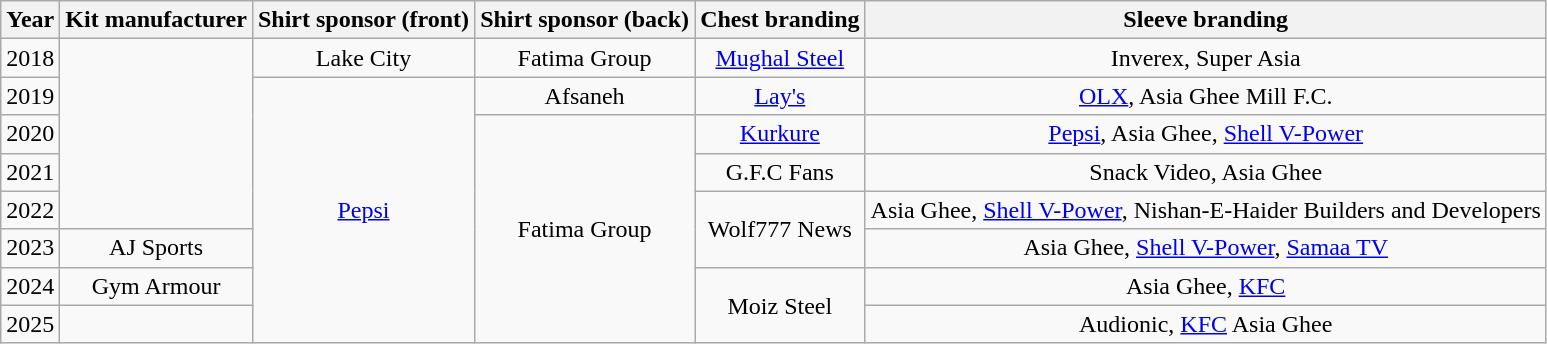<table class="wikitable" style="text-align: center;">
<tr>
<th>Year</th>
<th>Kit manufacturer</th>
<th>Shirt sponsor (front)</th>
<th>Shirt sponsor (back)</th>
<th>Chest branding</th>
<th>Sleeve branding</th>
</tr>
<tr>
<td>2018</td>
<td rowspan="5"></td>
<td>Lake City</td>
<td>Fatima Group</td>
<td><a href='#'>Mughal Steel</a></td>
<td>Inverex, Super Asia</td>
</tr>
<tr>
<td>2019</td>
<td rowspan="7"><a href='#'>Pepsi</a></td>
<td>Afsaneh</td>
<td><a href='#'>Lay's</a></td>
<td><a href='#'>OLX</a>, Asia Ghee Mill F.C.</td>
</tr>
<tr>
<td>2020</td>
<td rowspan="6">Fatima Group</td>
<td><a href='#'>Kurkure</a></td>
<td><a href='#'>Pepsi</a>, Asia Ghee, <a href='#'>Shell V-Power</a></td>
</tr>
<tr>
<td>2021</td>
<td>G.F.C Fans</td>
<td>Snack Video, Asia Ghee</td>
</tr>
<tr>
<td>2022</td>
<td rowspan="2">Wolf777 News</td>
<td>Asia Ghee, <a href='#'>Shell V-Power</a>, Nishan-E-Haider Builders and Developers</td>
</tr>
<tr>
<td>2023</td>
<td>AJ Sports</td>
<td>Asia Ghee, <a href='#'>Shell V-Power</a>, <a href='#'>Samaa TV</a></td>
</tr>
<tr>
<td>2024</td>
<td>Gym Armour</td>
<td rowspan=2>Moiz Steel</td>
<td>Asia Ghee, <a href='#'>KFC</a></td>
</tr>
<tr>
<td>2025</td>
<td></td>
<td>Audionic, <a href='#'>KFC</a> Asia Ghee</td>
</tr>
</table>
